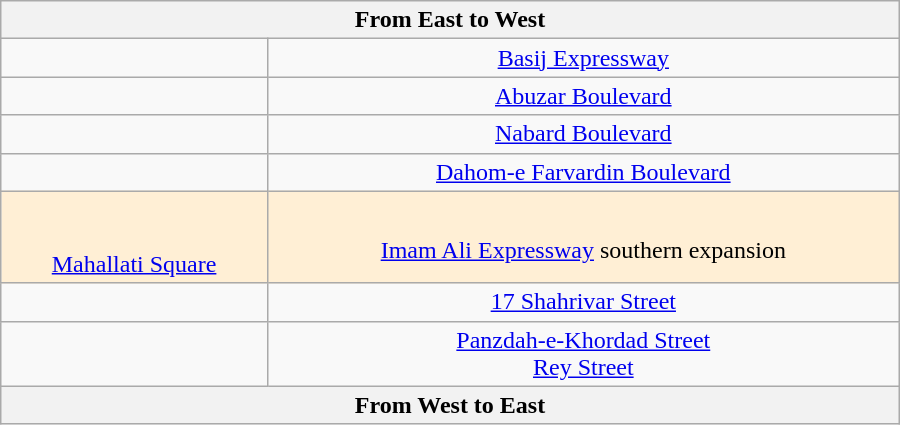<table class="wikitable" style="text-align:center" width="600px">
<tr>
<th text-align="center" colspan="3"> From East to West </th>
</tr>
<tr>
<td><br></td>
<td> <a href='#'>Basij Expressway</a></td>
</tr>
<tr>
<td></td>
<td> <a href='#'>Abuzar Boulevard</a></td>
</tr>
<tr>
<td></td>
<td> <a href='#'>Nabard Boulevard</a></td>
</tr>
<tr>
<td></td>
<td> <a href='#'>Dahom-e Farvardin Boulevard</a></td>
</tr>
<tr>
<td align="center" bgcolor="#FFEFD5"><br><br><a href='#'>Mahallati Square</a></td>
<td align="center" bgcolor="#FFEFD5"><br> <a href='#'>Imam Ali Expressway</a> southern expansion</td>
</tr>
<tr>
<td></td>
<td> <a href='#'>17 Shahrivar Street</a></td>
</tr>
<tr [>
<td><br></td>
<td> <a href='#'>Panzdah-e-Khordad Street</a><br> <a href='#'>Rey Street</a></td>
</tr>
<tr>
<th text-align="center" colspan="3"> From West to East </th>
</tr>
</table>
